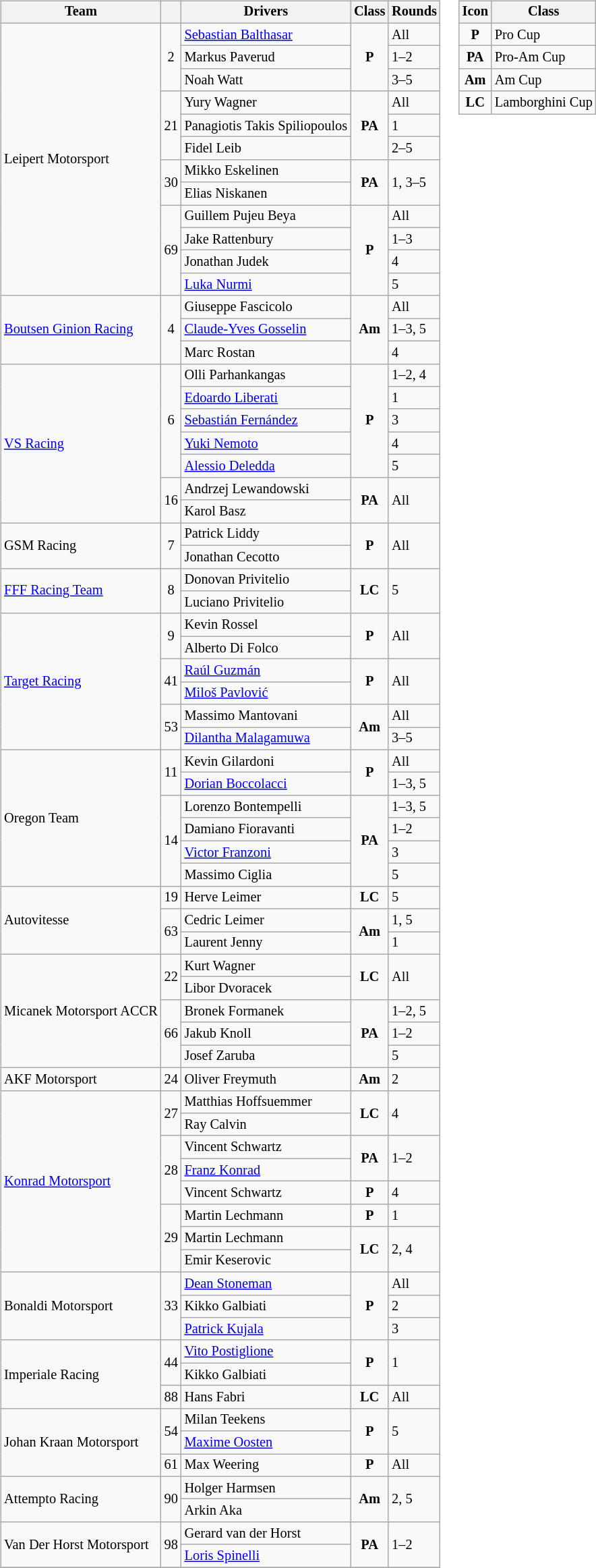<table>
<tr>
<td><br><table class="wikitable" style="font-size: 85%;">
<tr>
<th>Team</th>
<th></th>
<th>Drivers</th>
<th>Class</th>
<th>Rounds</th>
</tr>
<tr>
<td rowspan="12"> Leipert Motorsport</td>
<td rowspan="3" align="center">2</td>
<td> <a href='#'>Sebastian Balthasar</a></td>
<td rowspan="3" align=center><strong><span>P</span></strong></td>
<td>All</td>
</tr>
<tr>
<td> Markus Paverud</td>
<td>1–2</td>
</tr>
<tr>
<td> Noah Watt</td>
<td>3–5</td>
</tr>
<tr>
<td rowspan="3" align=center>21</td>
<td> Yury Wagner</td>
<td rowspan="3" align=center><strong><span>PA</span></strong></td>
<td>All</td>
</tr>
<tr>
<td> Panagiotis Takis Spiliopoulos</td>
<td>1</td>
</tr>
<tr>
<td> Fidel Leib</td>
<td>2–5</td>
</tr>
<tr>
<td rowspan="2" align=center>30</td>
<td> Mikko Eskelinen</td>
<td rowspan="2" align=center><strong><span>PA</span></strong></td>
<td rowspan="2">1, 3–5</td>
</tr>
<tr>
<td> Elias Niskanen</td>
</tr>
<tr>
<td rowspan="4" align=center>69</td>
<td> Guillem Pujeu Beya</td>
<td rowspan="4" align=center><strong><span>P</span></strong></td>
<td>All</td>
</tr>
<tr>
<td> Jake Rattenbury</td>
<td>1–3</td>
</tr>
<tr>
<td> Jonathan Judek</td>
<td>4</td>
</tr>
<tr>
<td> <a href='#'>Luka Nurmi</a></td>
<td>5</td>
</tr>
<tr>
<td rowspan="3"> <a href='#'>Boutsen Ginion Racing</a></td>
<td rowspan="3" align="center">4</td>
<td> Giuseppe Fascicolo</td>
<td rowspan="3" align=center><strong><span>Am</span></strong></td>
<td>All</td>
</tr>
<tr>
<td> <a href='#'>Claude-Yves Gosselin</a></td>
<td>1–3, 5</td>
</tr>
<tr>
<td> Marc Rostan</td>
<td>4</td>
</tr>
<tr>
<td rowspan="7"> <a href='#'>VS Racing</a></td>
<td rowspan="5" align="center">6</td>
<td> Olli Parhankangas</td>
<td rowspan="5" align=center><strong><span>P</span></strong></td>
<td>1–2, 4</td>
</tr>
<tr>
<td> <a href='#'>Edoardo Liberati</a></td>
<td>1</td>
</tr>
<tr>
<td> <a href='#'>Sebastián Fernández</a></td>
<td>3</td>
</tr>
<tr>
<td> <a href='#'>Yuki Nemoto</a></td>
<td>4</td>
</tr>
<tr>
<td> <a href='#'>Alessio Deledda</a></td>
<td>5</td>
</tr>
<tr>
<td rowspan="2" align=center>16</td>
<td> Andrzej Lewandowski</td>
<td rowspan="2" align=center><strong><span>PA</span></strong></td>
<td rowspan="2">All</td>
</tr>
<tr>
<td> Karol Basz</td>
</tr>
<tr>
<td rowspan="2"> GSM Racing</td>
<td rowspan="2" align="center">7</td>
<td> Patrick Liddy</td>
<td rowspan="2" align=center><strong><span>P</span></strong></td>
<td rowspan="2">All</td>
</tr>
<tr>
<td> Jonathan Cecotto</td>
</tr>
<tr>
<td rowspan="2"> <a href='#'>FFF Racing Team</a></td>
<td rowspan="2" align=center>8</td>
<td> Donovan Privitelio</td>
<td rowspan="2" align=center><strong><span>LC</span></strong></td>
<td rowspan="2">5</td>
</tr>
<tr>
<td> Luciano Privitelio</td>
</tr>
<tr>
<td rowspan="6"> <a href='#'>Target Racing</a></td>
<td rowspan="2" align=center>9</td>
<td> Kevin Rossel</td>
<td rowspan="2" align=center><strong><span>P</span></strong></td>
<td rowspan="2">All</td>
</tr>
<tr>
<td> Alberto Di Folco</td>
</tr>
<tr>
<td rowspan="2" align=center>41</td>
<td> <a href='#'>Raúl Guzmán</a></td>
<td rowspan="2" align=center><strong><span>P</span></strong></td>
<td rowspan="2">All</td>
</tr>
<tr>
<td> <a href='#'>Miloš Pavlović</a></td>
</tr>
<tr>
<td rowspan="2" align=center>53</td>
<td> Massimo Mantovani</td>
<td rowspan="2" align=center><strong><span>Am</span></strong></td>
<td>All</td>
</tr>
<tr>
<td> <a href='#'>Dilantha Malagamuwa</a></td>
<td>3–5</td>
</tr>
<tr>
<td rowspan="6"> Oregon Team</td>
<td rowspan="2" align=center>11</td>
<td> Kevin Gilardoni</td>
<td rowspan="2" align=center><strong><span>P</span></strong></td>
<td>All</td>
</tr>
<tr>
<td> <a href='#'>Dorian Boccolacci</a></td>
<td>1–3, 5</td>
</tr>
<tr>
<td rowspan="4" align=center>14</td>
<td> Lorenzo Bontempelli</td>
<td rowspan="4" align=center><strong><span>PA</span></strong></td>
<td>1–3, 5</td>
</tr>
<tr>
<td> Damiano Fioravanti</td>
<td>1–2</td>
</tr>
<tr>
<td> <a href='#'>Victor Franzoni</a></td>
<td>3</td>
</tr>
<tr>
<td> Massimo Ciglia</td>
<td>5</td>
</tr>
<tr>
<td rowspan="3"> Autovitesse</td>
<td align=center>19</td>
<td> Herve Leimer</td>
<td align=center><strong><span>LC</span></strong></td>
<td>5</td>
</tr>
<tr>
<td rowspan="2" align=center>63</td>
<td> Cedric Leimer</td>
<td rowspan="2" align=center><strong><span>Am</span></strong></td>
<td>1, 5</td>
</tr>
<tr>
<td> Laurent Jenny</td>
<td>1</td>
</tr>
<tr>
<td rowspan="5"> Micanek Motorsport ACCR</td>
<td rowspan="2" align=center>22</td>
<td> Kurt Wagner</td>
<td rowspan="2" align=center><strong><span>LC</span></strong></td>
<td rowspan="2">All</td>
</tr>
<tr>
<td> Libor Dvoracek</td>
</tr>
<tr>
<td rowspan="3" align=center>66</td>
<td> Bronek Formanek</td>
<td rowspan="3" align=center><strong><span>PA</span></strong></td>
<td>1–2, 5</td>
</tr>
<tr>
<td> Jakub Knoll</td>
<td>1–2</td>
</tr>
<tr>
<td> Josef Zaruba</td>
<td>5</td>
</tr>
<tr>
<td> AKF Motorsport</td>
<td align=center>24</td>
<td> Oliver Freymuth</td>
<td align=center><strong><span>Am</span></strong></td>
<td>2</td>
</tr>
<tr>
<td rowspan="8"> <a href='#'>Konrad Motorsport</a></td>
<td rowspan="2" align=center>27</td>
<td> Matthias Hoffsuemmer</td>
<td rowspan="2" align=center><strong><span>LC</span></strong></td>
<td rowspan="2">4</td>
</tr>
<tr>
<td> Ray Calvin</td>
</tr>
<tr>
<td rowspan="3" align=center>28</td>
<td> Vincent Schwartz</td>
<td rowspan="2" align=center><strong><span>PA</span></strong></td>
<td rowspan="2">1–2</td>
</tr>
<tr>
<td> <a href='#'>Franz Konrad</a></td>
</tr>
<tr>
<td> Vincent Schwartz</td>
<td align=center><strong><span>P</span></strong></td>
<td>4</td>
</tr>
<tr>
<td rowspan="3" align=center>29</td>
<td> Martin Lechmann</td>
<td align=center><strong><span>P</span></strong></td>
<td>1</td>
</tr>
<tr>
<td> Martin Lechmann</td>
<td rowspan="2" align=center><strong><span>LC</span></strong></td>
<td rowspan="2">2, 4</td>
</tr>
<tr>
<td> Emir Keserovic</td>
</tr>
<tr>
<td rowspan="3"> Bonaldi Motorsport</td>
<td rowspan="3" align=center>33</td>
<td> <a href='#'>Dean Stoneman</a></td>
<td rowspan="3" align=center><strong><span>P</span></strong></td>
<td>All</td>
</tr>
<tr>
<td> Kikko Galbiati</td>
<td>2</td>
</tr>
<tr>
<td> <a href='#'>Patrick Kujala</a></td>
<td>3</td>
</tr>
<tr>
<td rowspan="3"> Imperiale Racing</td>
<td rowspan="2" align=center>44</td>
<td> <a href='#'>Vito Postiglione</a></td>
<td rowspan="2" align=center><strong><span>P</span></strong></td>
<td rowspan="2">1</td>
</tr>
<tr>
<td> Kikko Galbiati</td>
</tr>
<tr>
<td align=center>88</td>
<td> Hans Fabri</td>
<td align=center><strong><span>LC</span></strong></td>
<td>All</td>
</tr>
<tr>
<td rowspan="3"> Johan Kraan Motorsport</td>
<td rowspan="2" align=center>54</td>
<td> Milan Teekens</td>
<td rowspan="2" align=center><strong><span>P</span></strong></td>
<td rowspan="2">5</td>
</tr>
<tr>
<td> <a href='#'>Maxime Oosten</a></td>
</tr>
<tr>
<td align=center>61</td>
<td> Max Weering</td>
<td align=center><strong><span>P</span></strong></td>
<td>All</td>
</tr>
<tr>
<td rowspan="2"> Attempto Racing</td>
<td rowspan="2" align=center>90</td>
<td> Holger Harmsen</td>
<td rowspan="2" align=center><strong><span>Am</span></strong></td>
<td rowspan="2">2, 5</td>
</tr>
<tr>
<td> Arkin Aka</td>
</tr>
<tr>
<td rowspan="2"> Van Der Horst Motorsport</td>
<td rowspan="2" align=center>98</td>
<td> Gerard van der Horst</td>
<td rowspan="2" align=center><strong><span>PA</span></strong></td>
<td rowspan="2">1–2</td>
</tr>
<tr>
<td> <a href='#'>Loris Spinelli</a></td>
</tr>
<tr>
</tr>
</table>
</td>
<td valign="top"><br><table class="wikitable" style="font-size: 85%;">
<tr>
<th>Icon</th>
<th>Class</th>
</tr>
<tr>
<td align=center><strong><span>P</span></strong></td>
<td>Pro Cup</td>
</tr>
<tr>
<td align=center><strong><span>PA</span></strong></td>
<td>Pro-Am Cup</td>
</tr>
<tr>
<td align=center><strong><span>Am</span></strong></td>
<td>Am Cup</td>
</tr>
<tr>
<td align=center><strong><span>LC</span></strong></td>
<td>Lamborghini Cup</td>
</tr>
</table>
</td>
</tr>
</table>
